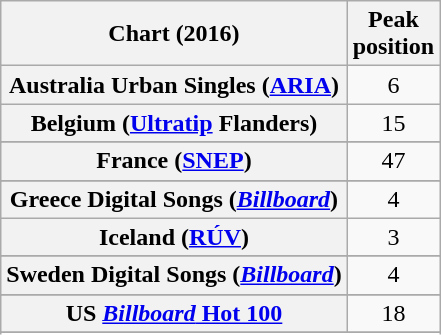<table class="wikitable sortable plainrowheaders" style="text-align:center;">
<tr>
<th scope="col">Chart (2016)</th>
<th scope="col">Peak<br>position</th>
</tr>
<tr>
<th scope="row">Australia Urban Singles (<a href='#'>ARIA</a>)</th>
<td>6</td>
</tr>
<tr>
<th scope="row">Belgium (<a href='#'>Ultratip</a> Flanders)</th>
<td>15</td>
</tr>
<tr>
</tr>
<tr>
</tr>
<tr>
<th scope="row">France (<a href='#'>SNEP</a>)</th>
<td>47</td>
</tr>
<tr>
</tr>
<tr>
<th scope="row">Greece Digital Songs (<a href='#'><em>Billboard</em></a>)</th>
<td>4</td>
</tr>
<tr>
<th scope="row">Iceland (<a href='#'>RÚV</a>)</th>
<td>3</td>
</tr>
<tr>
</tr>
<tr>
<th scope="row">Sweden Digital Songs (<a href='#'><em>Billboard</em></a>)</th>
<td>4</td>
</tr>
<tr>
</tr>
<tr>
</tr>
<tr>
<th scope="row">US <a href='#'><em>Billboard</em> Hot 100</a></th>
<td>18</td>
</tr>
<tr>
</tr>
<tr>
</tr>
</table>
